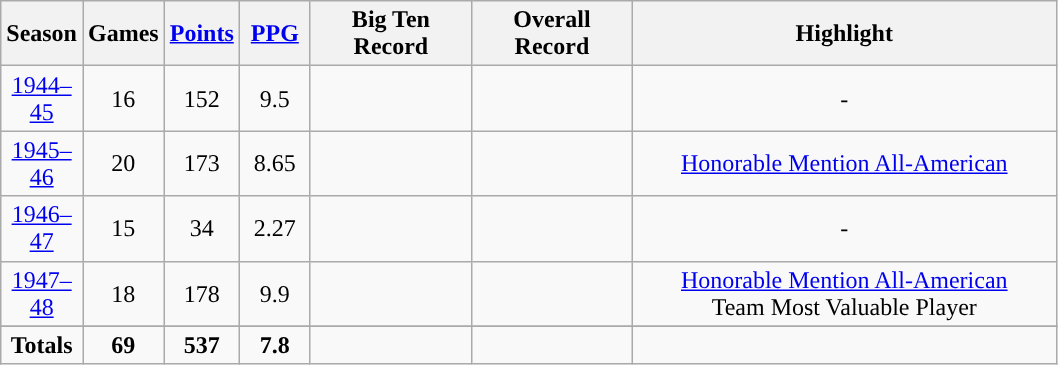<table class="wikitable sortable" style="text-align:center">
<tr>
<th width=40px>Season</th>
<th width=40px>Games</th>
<th width=40px><a href='#'>Points</a></th>
<th width=40px><a href='#'>PPG</a></th>
<th width=100px>Big Ten <br>Record</th>
<th width=100px>Overall <br>Record</th>
<th width=275px>Highlight</th>
</tr>
<tr>
<td><a href='#'>1944–45</a></td>
<td>16</td>
<td>152</td>
<td>9.5</td>
<td></td>
<td></td>
<td>-</td>
</tr>
<tr>
<td><a href='#'>1945–46</a></td>
<td>20</td>
<td>173</td>
<td>8.65</td>
<td></td>
<td></td>
<td><a href='#'>Honorable Mention All-American</a></td>
</tr>
<tr>
<td><a href='#'>1946–47</a></td>
<td>15</td>
<td>34</td>
<td>2.27</td>
<td></td>
<td></td>
<td>-</td>
</tr>
<tr>
<td><a href='#'>1947–48</a></td>
<td>18</td>
<td>178</td>
<td>9.9</td>
<td></td>
<td></td>
<td><a href='#'>Honorable Mention All-American</a><br>Team Most Valuable Player</td>
</tr>
<tr>
</tr>
<tr class="sortbottom">
<td><strong>Totals</strong></td>
<td><strong>69</strong></td>
<td><strong>537</strong></td>
<td><strong>7.8</strong></td>
<td><strong></strong></td>
<td><strong></strong></td>
<td></td>
</tr>
</table>
